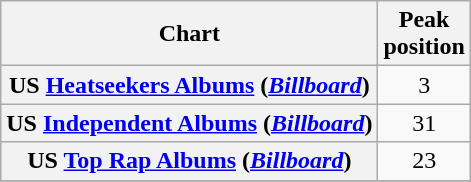<table class="wikitable plainrowheaders sortable" style="text-align:center;" border="1">
<tr>
<th scope="col">Chart</th>
<th scope="col">Peak<br>position</th>
</tr>
<tr>
<th scope="row">US <a href='#'>Heatseekers Albums</a> (<em><a href='#'>Billboard</a></em>)</th>
<td>3</td>
</tr>
<tr>
<th scope="row">US <a href='#'>Independent Albums</a> (<em><a href='#'>Billboard</a></em>)</th>
<td>31</td>
</tr>
<tr>
<th scope="row">US <a href='#'>Top Rap Albums</a> (<em><a href='#'>Billboard</a></em>)</th>
<td>23</td>
</tr>
<tr>
</tr>
</table>
